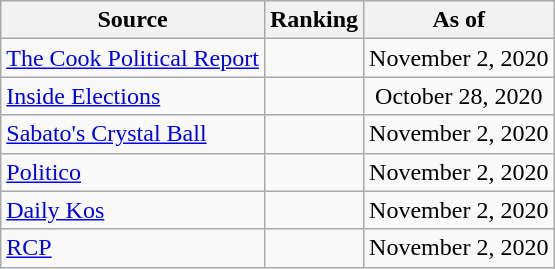<table class="wikitable" style="text-align:center">
<tr>
<th>Source</th>
<th>Ranking</th>
<th>As of</th>
</tr>
<tr>
<td align=left><a href='#'>The Cook Political Report</a></td>
<td></td>
<td>November 2, 2020</td>
</tr>
<tr>
<td align=left><a href='#'>Inside Elections</a></td>
<td></td>
<td>October 28, 2020</td>
</tr>
<tr>
<td align=left><a href='#'>Sabato's Crystal Ball</a></td>
<td></td>
<td>November 2, 2020</td>
</tr>
<tr>
<td style="text-align:left;"><a href='#'>Politico</a></td>
<td></td>
<td>November 2, 2020</td>
</tr>
<tr>
<td style="text-align:left;"><a href='#'>Daily Kos</a></td>
<td></td>
<td>November 2, 2020</td>
</tr>
<tr>
<td style="text-align:left;"><a href='#'>RCP</a></td>
<td></td>
<td>November 2, 2020</td>
</tr>
</table>
